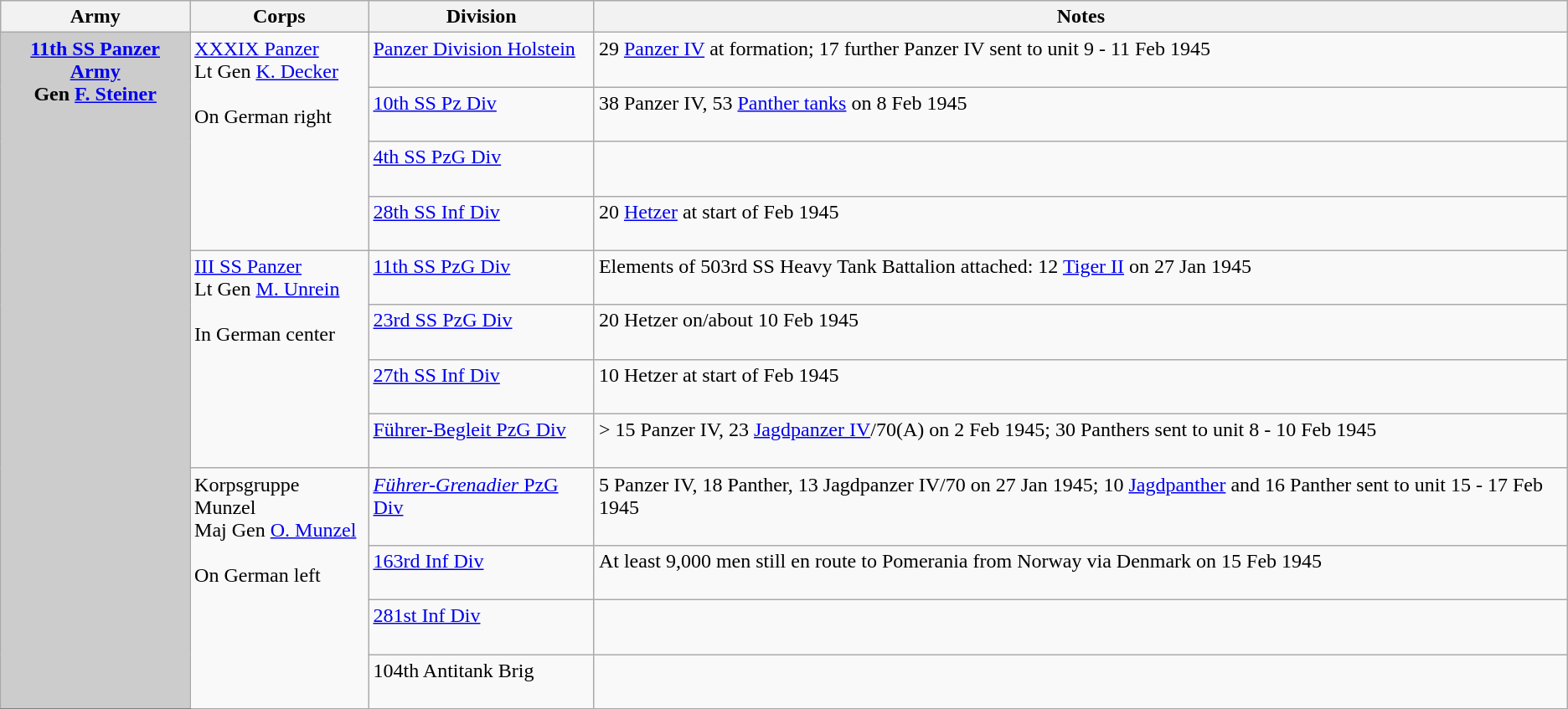<table class="wikitable">
<tr>
<th>Army</th>
<th>Corps</th>
<th>Division</th>
<th>Notes</th>
</tr>
<tr valign="top">
<th rowspan="12"  style="background:#ccc; border-bottom:1px solid gray;"><a href='#'>11th SS Panzer Army</a><br>Gen <a href='#'>F. Steiner</a></th>
<td ROWSPAN=4><a href='#'>XXXIX Panzer</a><br>Lt Gen <a href='#'>K. Decker</a><br><br>On German right</td>
<td><a href='#'>Panzer Division Holstein</a><br> </td>
<td> 29 <a href='#'>Panzer IV</a> at formation; 17 further Panzer IV sent to unit 9 - 11 Feb 1945</td>
</tr>
<tr valign="top">
<td><a href='#'>10th SS Pz Div</a><br><small> </small></td>
<td> 38 Panzer IV, 53 <a href='#'>Panther tanks</a> on 8 Feb 1945</td>
</tr>
<tr valign="top">
<td><a href='#'>4th SS PzG Div</a><br> </td>
<td></td>
</tr>
<tr valign="top">
<td><a href='#'>28th SS Inf Div</a><br><small> </small></td>
<td> 20 <a href='#'>Hetzer</a> at start of Feb 1945</td>
</tr>
<tr valign="top">
<td ROWSPAN=4><a href='#'>III SS Panzer</a><br>Lt Gen <a href='#'>M. Unrein</a><br><br>In German center</td>
<td><a href='#'>11th SS PzG Div</a><br> </td>
<td> Elements of 503rd SS Heavy Tank Battalion attached: 12 <a href='#'>Tiger II</a> on 27 Jan 1945</td>
</tr>
<tr valign="top">
<td><a href='#'>23rd SS PzG Div</a><br><small> </small></td>
<td> 20 Hetzer on/about 10 Feb 1945</td>
</tr>
<tr valign="top">
<td><a href='#'>27th SS Inf Div</a><br><small> </small></td>
<td> 10 Hetzer at start of Feb 1945</td>
</tr>
<tr valign="top">
<td><a href='#'>Führer-Begleit PzG Div</a><br><small> </small></td>
<td>> 15 Panzer IV, 23 <a href='#'>Jagdpanzer IV</a>/70(A) on 2 Feb 1945; 30 Panthers sent to unit 8 - 10 Feb 1945</td>
</tr>
<tr valign="top">
<td ROWSPAN=4>Korpsgruppe Munzel<br>Maj Gen <a href='#'>O. Munzel</a><br><br>On German left</td>
<td><a href='#'><em>Führer-Grenadier</em> PzG Div</a><br><small> </small></td>
<td> 5 Panzer IV, 18 Panther, 13 Jagdpanzer IV/70 on 27 Jan 1945; 10 <a href='#'>Jagdpanther</a> and 16 Panther sent to unit 15 - 17 Feb 1945</td>
</tr>
<tr valign="top">
<td><a href='#'>163rd Inf Div</a><br> </td>
<td> At least 9,000 men still en route to Pomerania from Norway via Denmark on 15 Feb 1945</td>
</tr>
<tr valign="top">
<td><a href='#'>281st Inf Div</a><br> </td>
<td></td>
</tr>
<tr valign="top">
<td>104th Antitank Brig<br><small> </small></td>
<td></td>
</tr>
</table>
